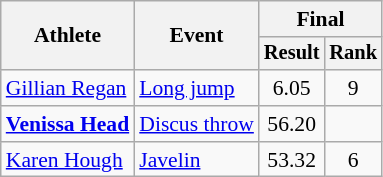<table class="wikitable" style="font-size:90%">
<tr>
<th rowspan="2">Athlete</th>
<th rowspan="2">Event</th>
<th colspan="2">Final</th>
</tr>
<tr style="font-size:95%">
<th>Result</th>
<th>Rank</th>
</tr>
<tr align=center>
<td align=left><a href='#'>Gillian Regan</a></td>
<td align=left><a href='#'>Long jump</a></td>
<td>6.05</td>
<td>9</td>
</tr>
<tr align=center>
<td align=left><strong><a href='#'>Venissa Head</a></strong></td>
<td align=left><a href='#'>Discus throw</a></td>
<td>56.20</td>
<td></td>
</tr>
<tr align=center>
<td align=left><a href='#'>Karen Hough</a></td>
<td align=left><a href='#'>Javelin</a></td>
<td>53.32</td>
<td>6</td>
</tr>
</table>
